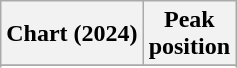<table class="wikitable sortable plainrowheaders" style="text-align:center">
<tr>
<th scope="col">Chart (2024)</th>
<th scope="col">Peak<br>position</th>
</tr>
<tr>
</tr>
<tr>
</tr>
</table>
